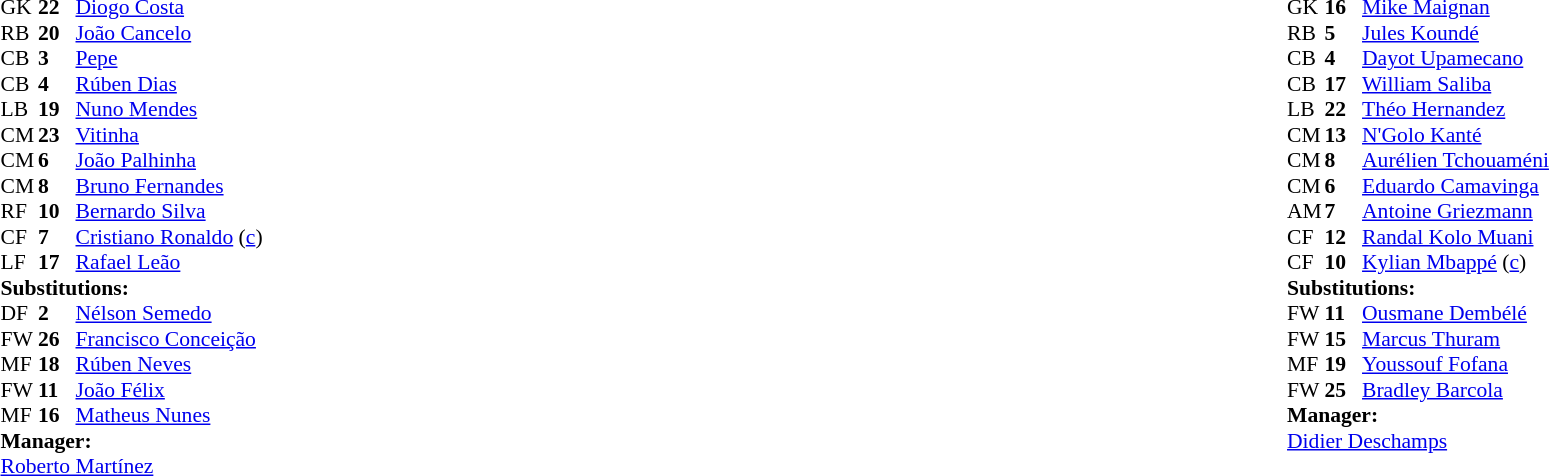<table width="100%">
<tr>
<td valign="top" width="40%"><br><table style="font-size:90%" cellspacing="0" cellpadding="0">
<tr>
<th width=25></th>
<th width=25></th>
</tr>
<tr>
<td>GK</td>
<td><strong>22</strong></td>
<td><a href='#'>Diogo Costa</a></td>
</tr>
<tr>
<td>RB</td>
<td><strong>20</strong></td>
<td><a href='#'>João Cancelo</a></td>
<td></td>
<td></td>
</tr>
<tr>
<td>CB</td>
<td><strong>3</strong></td>
<td><a href='#'>Pepe</a></td>
</tr>
<tr>
<td>CB</td>
<td><strong>4</strong></td>
<td><a href='#'>Rúben Dias</a></td>
</tr>
<tr>
<td>LB</td>
<td><strong>19</strong></td>
<td><a href='#'>Nuno Mendes</a></td>
</tr>
<tr>
<td>CM</td>
<td><strong>23</strong></td>
<td><a href='#'>Vitinha</a></td>
<td></td>
<td></td>
</tr>
<tr>
<td>CM</td>
<td><strong>6</strong></td>
<td><a href='#'>João Palhinha</a></td>
<td></td>
<td></td>
</tr>
<tr>
<td>CM</td>
<td><strong>8</strong></td>
<td><a href='#'>Bruno Fernandes</a></td>
<td></td>
<td></td>
</tr>
<tr>
<td>RF</td>
<td><strong>10</strong></td>
<td><a href='#'>Bernardo Silva</a></td>
</tr>
<tr>
<td>CF</td>
<td><strong>7</strong></td>
<td><a href='#'>Cristiano Ronaldo</a> (<a href='#'>c</a>)</td>
</tr>
<tr>
<td>LF</td>
<td><strong>17</strong></td>
<td><a href='#'>Rafael Leão</a></td>
<td></td>
<td></td>
</tr>
<tr>
<td colspan=3><strong>Substitutions:</strong></td>
</tr>
<tr>
<td>DF</td>
<td><strong>2</strong></td>
<td><a href='#'>Nélson Semedo</a></td>
<td></td>
<td></td>
</tr>
<tr>
<td>FW</td>
<td><strong>26</strong></td>
<td><a href='#'>Francisco Conceição</a></td>
<td></td>
<td></td>
</tr>
<tr>
<td>MF</td>
<td><strong>18</strong></td>
<td><a href='#'>Rúben Neves</a></td>
<td></td>
<td></td>
</tr>
<tr>
<td>FW</td>
<td><strong>11</strong></td>
<td><a href='#'>João Félix</a></td>
<td></td>
<td></td>
</tr>
<tr>
<td>MF</td>
<td><strong>16</strong></td>
<td><a href='#'>Matheus Nunes</a></td>
<td></td>
<td></td>
</tr>
<tr>
<td colspan="3"><strong>Manager:</strong></td>
</tr>
<tr>
<td colspan="3"> <a href='#'>Roberto Martínez</a></td>
</tr>
</table>
</td>
<td valign="top"></td>
<td valign="top" width="50%"><br><table style="font-size:90%; margin:auto" cellspacing="0" cellpadding="0">
<tr>
<th width="25"></th>
<th width="25"></th>
</tr>
<tr>
<td>GK</td>
<td><strong>16</strong></td>
<td><a href='#'>Mike Maignan</a></td>
</tr>
<tr>
<td>RB</td>
<td><strong>5</strong></td>
<td><a href='#'>Jules Koundé</a></td>
</tr>
<tr>
<td>CB</td>
<td><strong>4</strong></td>
<td><a href='#'>Dayot Upamecano</a></td>
</tr>
<tr>
<td>CB</td>
<td><strong>17</strong></td>
<td><a href='#'>William Saliba</a></td>
<td></td>
</tr>
<tr>
<td>LB</td>
<td><strong>22</strong></td>
<td><a href='#'>Théo Hernandez</a></td>
</tr>
<tr>
<td>CM</td>
<td><strong>13</strong></td>
<td><a href='#'>N'Golo Kanté</a></td>
</tr>
<tr>
<td>CM</td>
<td><strong>8</strong></td>
<td><a href='#'>Aurélien Tchouaméni</a></td>
</tr>
<tr>
<td>CM</td>
<td><strong>6</strong></td>
<td><a href='#'>Eduardo Camavinga</a></td>
<td></td>
<td></td>
</tr>
<tr>
<td>AM</td>
<td><strong>7</strong></td>
<td><a href='#'>Antoine Griezmann</a></td>
<td></td>
<td></td>
</tr>
<tr>
<td>CF</td>
<td><strong>12</strong></td>
<td><a href='#'>Randal Kolo Muani</a></td>
<td></td>
<td></td>
</tr>
<tr>
<td>CF</td>
<td><strong>10</strong></td>
<td><a href='#'>Kylian Mbappé</a> (<a href='#'>c</a>)</td>
<td></td>
<td></td>
</tr>
<tr>
<td colspan=3><strong>Substitutions:</strong></td>
</tr>
<tr>
<td>FW</td>
<td><strong>11</strong></td>
<td><a href='#'>Ousmane Dembélé</a></td>
<td></td>
<td></td>
</tr>
<tr>
<td>FW</td>
<td><strong>15</strong></td>
<td><a href='#'>Marcus Thuram</a></td>
<td></td>
<td></td>
</tr>
<tr>
<td>MF</td>
<td><strong>19</strong></td>
<td><a href='#'>Youssouf Fofana</a></td>
<td></td>
<td></td>
</tr>
<tr>
<td>FW</td>
<td><strong>25</strong></td>
<td><a href='#'>Bradley Barcola</a></td>
<td></td>
<td></td>
</tr>
<tr>
<td colspan="3"><strong>Manager:</strong></td>
</tr>
<tr>
<td colspan="3"><a href='#'>Didier Deschamps</a></td>
</tr>
</table>
</td>
</tr>
</table>
